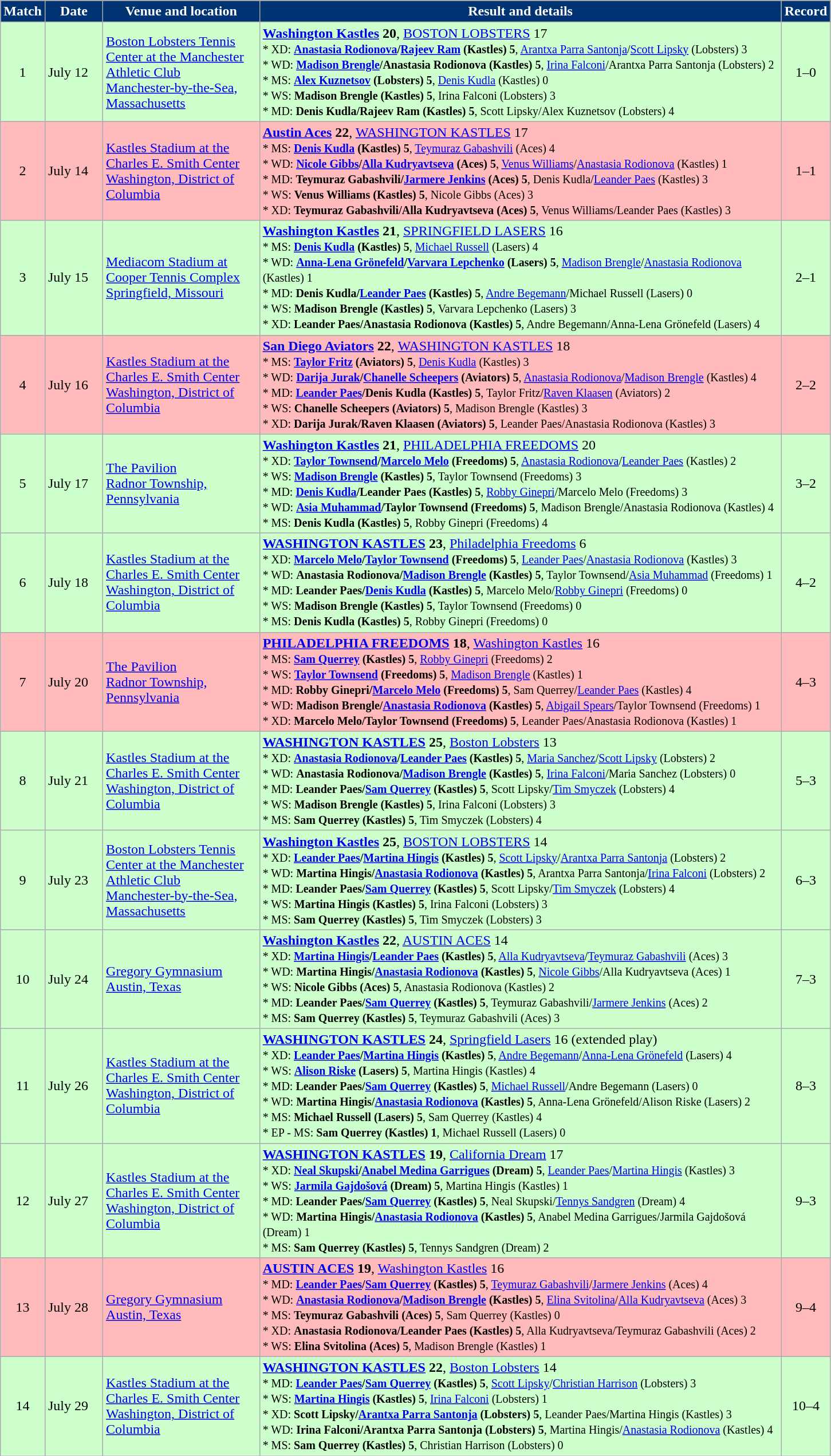<table class="wikitable" style="text-align:left">
<tr>
<th style="background:#003372; color:white" width="25px">Match</th>
<th style="background:#003372; color:white" width="60px">Date</th>
<th style="background:#003372; color:white" width="175px">Venue and location</th>
<th style="background:#003372; color:white" width="600px">Result and details</th>
<th style="background:#003372; color:white" width="25px">Record</th>
</tr>
<tr bgcolor="ccffcc">
<td style="text-align:center">1</td>
<td>July 12</td>
<td><a href='#'>Boston Lobsters Tennis Center at the Manchester Athletic Club</a><br><a href='#'>Manchester-by-the-Sea, Massachusetts</a></td>
<td><strong><a href='#'>Washington Kastles</a> 20</strong>, <a href='#'>BOSTON LOBSTERS</a> 17<br><small>* XD: <strong><a href='#'>Anastasia Rodionova</a>/<a href='#'>Rajeev Ram</a> (Kastles) 5</strong>, <a href='#'>Arantxa Parra Santonja</a>/<a href='#'>Scott Lipsky</a> (Lobsters) 3<br>* WD: <strong><a href='#'>Madison Brengle</a>/Anastasia Rodionova (Kastles) 5</strong>, <a href='#'>Irina Falconi</a>/Arantxa Parra Santonja (Lobsters) 2<br>* MS: <strong><a href='#'>Alex Kuznetsov</a> (Lobsters) 5</strong>, <a href='#'>Denis Kudla</a> (Kastles) 0<br>* WS: <strong>Madison Brengle (Kastles) 5</strong>, Irina Falconi (Lobsters) 3<br>* MD: <strong>Denis Kudla/Rajeev Ram (Kastles) 5</strong>, Scott Lipsky/Alex Kuznetsov (Lobsters) 4</small></td>
<td style="text-align:center">1–0</td>
</tr>
<tr bgcolor="ffbbbb">
<td style="text-align:center">2</td>
<td>July 14</td>
<td><a href='#'>Kastles Stadium at the Charles E. Smith Center</a><br><a href='#'>Washington, District of Columbia</a></td>
<td><strong><a href='#'>Austin Aces</a> 22</strong>, <a href='#'>WASHINGTON KASTLES</a> 17<br><small>* MS: <strong><a href='#'>Denis Kudla</a> (Kastles) 5</strong>, <a href='#'>Teymuraz Gabashvili</a> (Aces) 4<br>* WD: <strong><a href='#'>Nicole Gibbs</a>/<a href='#'>Alla Kudryavtseva</a> (Aces) 5</strong>, <a href='#'>Venus Williams</a>/<a href='#'>Anastasia Rodionova</a> (Kastles) 1<br>* MD: <strong>Teymuraz Gabashvili/<a href='#'>Jarmere Jenkins</a> (Aces) 5</strong>, Denis Kudla/<a href='#'>Leander Paes</a> (Kastles) 3<br>* WS: <strong>Venus Williams (Kastles) 5</strong>, Nicole Gibbs (Aces) 3<br>* XD: <strong>Teymuraz Gabashvili/Alla Kudryavtseva (Aces) 5</strong>, Venus Williams/Leander Paes (Kastles) 3</small></td>
<td style="text-align:center">1–1</td>
</tr>
<tr bgcolor="ccffcc">
<td style="text-align:center">3</td>
<td>July 15</td>
<td><a href='#'>Mediacom Stadium at Cooper Tennis Complex</a><br><a href='#'>Springfield, Missouri</a></td>
<td><strong><a href='#'>Washington Kastles</a> 21</strong>, <a href='#'>SPRINGFIELD LASERS</a> 16<br><small>* MS: <strong><a href='#'>Denis Kudla</a> (Kastles) 5</strong>, <a href='#'>Michael Russell</a> (Lasers) 4<br>* WD: <strong><a href='#'>Anna-Lena Grönefeld</a>/<a href='#'>Varvara Lepchenko</a> (Lasers) 5</strong>, <a href='#'>Madison Brengle</a>/<a href='#'>Anastasia Rodionova</a> (Kastles) 1<br>* MD: <strong>Denis Kudla/<a href='#'>Leander Paes</a> (Kastles) 5</strong>, <a href='#'>Andre Begemann</a>/Michael Russell (Lasers) 0<br>* WS: <strong>Madison Brengle (Kastles) 5</strong>, Varvara Lepchenko (Lasers) 3<br>* XD: <strong>Leander Paes/Anastasia Rodionova (Kastles) 5</strong>, Andre Begemann/Anna-Lena Grönefeld (Lasers) 4</small></td>
<td style="text-align:center">2–1</td>
</tr>
<tr bgcolor="ffbbbb">
<td style="text-align:center">4</td>
<td>July 16</td>
<td><a href='#'>Kastles Stadium at the Charles E. Smith Center</a><br><a href='#'>Washington, District of Columbia</a></td>
<td><strong><a href='#'>San Diego Aviators</a> 22</strong>, <a href='#'>WASHINGTON KASTLES</a> 18<br><small>* MS: <strong><a href='#'>Taylor Fritz</a> (Aviators) 5</strong>, <a href='#'>Denis Kudla</a> (Kastles) 3<br>* WD: <strong><a href='#'>Darija Jurak</a>/<a href='#'>Chanelle Scheepers</a> (Aviators) 5</strong>, <a href='#'>Anastasia Rodionova</a>/<a href='#'>Madison Brengle</a> (Kastles) 4<br>* MD: <strong><a href='#'>Leander Paes</a>/Denis Kudla (Kastles) 5</strong>, Taylor Fritz/<a href='#'>Raven Klaasen</a> (Aviators) 2<br>* WS: <strong>Chanelle Scheepers (Aviators) 5</strong>, Madison Brengle (Kastles) 3<br>* XD: <strong>Darija Jurak/Raven Klaasen (Aviators) 5</strong>, Leander Paes/Anastasia Rodionova (Kastles) 3</small></td>
<td style="text-align:center">2–2</td>
</tr>
<tr bgcolor="ccffcc">
<td style="text-align:center">5</td>
<td>July 17</td>
<td><a href='#'>The Pavilion</a><br><a href='#'>Radnor Township, Pennsylvania</a></td>
<td><strong><a href='#'>Washington Kastles</a> 21</strong>, <a href='#'>PHILADELPHIA FREEDOMS</a> 20<br><small>* XD: <strong><a href='#'>Taylor Townsend</a>/<a href='#'>Marcelo Melo</a> (Freedoms) 5</strong>, <a href='#'>Anastasia Rodionova</a>/<a href='#'>Leander Paes</a> (Kastles) 2<br>* WS: <strong><a href='#'>Madison Brengle</a> (Kastles) 5</strong>, Taylor Townsend (Freedoms) 3<br>* MD: <strong><a href='#'>Denis Kudla</a>/Leander Paes (Kastles) 5</strong>, <a href='#'>Robby Ginepri</a>/Marcelo Melo (Freedoms) 3<br>* WD: <strong><a href='#'>Asia Muhammad</a>/Taylor Townsend (Freedoms) 5</strong>, Madison Brengle/Anastasia Rodionova (Kastles) 4<br>* MS: <strong>Denis Kudla (Kastles) 5</strong>, Robby Ginepri (Freedoms) 4</small></td>
<td style="text-align:center">3–2</td>
</tr>
<tr bgcolor="ccffcc">
<td style="text-align:center">6</td>
<td>July 18</td>
<td><a href='#'>Kastles Stadium at the Charles E. Smith Center</a><br><a href='#'>Washington, District of Columbia</a></td>
<td><strong><a href='#'>WASHINGTON KASTLES</a> 23</strong>, <a href='#'>Philadelphia Freedoms</a> 6<br><small>* XD: <strong><a href='#'>Marcelo Melo</a>/<a href='#'>Taylor Townsend</a> (Freedoms) 5</strong>, <a href='#'>Leander Paes</a>/<a href='#'>Anastasia Rodionova</a> (Kastles) 3<br>* WD: <strong>Anastasia Rodionova/<a href='#'>Madison Brengle</a> (Kastles) 5</strong>, Taylor Townsend/<a href='#'>Asia Muhammad</a> (Freedoms) 1<br>* MD: <strong>Leander Paes/<a href='#'>Denis Kudla</a> (Kastles) 5</strong>, Marcelo Melo/<a href='#'>Robby Ginepri</a> (Freedoms) 0<br>* WS: <strong>Madison Brengle (Kastles) 5</strong>, Taylor Townsend (Freedoms) 0<br>* MS: <strong>Denis Kudla (Kastles) 5</strong>, Robby Ginepri (Freedoms) 0</small></td>
<td style="text-align:center">4–2</td>
</tr>
<tr bgcolor="ffbbbb">
<td style="text-align:center">7</td>
<td>July 20</td>
<td><a href='#'>The Pavilion</a><br><a href='#'>Radnor Township, Pennsylvania</a></td>
<td><strong><a href='#'>PHILADELPHIA FREEDOMS</a> 18</strong>, <a href='#'>Washington Kastles</a> 16<br><small>* MS: <strong><a href='#'>Sam Querrey</a> (Kastles) 5</strong>, <a href='#'>Robby Ginepri</a> (Freedoms) 2<br>* WS: <strong><a href='#'>Taylor Townsend</a> (Freedoms) 5</strong>, <a href='#'>Madison Brengle</a> (Kastles) 1<br>* MD: <strong>Robby Ginepri/<a href='#'>Marcelo Melo</a> (Freedoms) 5</strong>, Sam Querrey/<a href='#'>Leander Paes</a> (Kastles) 4<br>* WD: <strong>Madison Brengle/<a href='#'>Anastasia Rodionova</a> (Kastles) 5</strong>, <a href='#'>Abigail Spears</a>/Taylor Townsend (Freedoms) 1<br>* XD: <strong>Marcelo Melo/Taylor Townsend (Freedoms) 5</strong>, Leander Paes/Anastasia Rodionova (Kastles) 1</small></td>
<td style="text-align:center">4–3</td>
</tr>
<tr bgcolor="ccffcc">
<td style="text-align:center">8</td>
<td>July 21</td>
<td><a href='#'>Kastles Stadium at the Charles E. Smith Center</a><br><a href='#'>Washington, District of Columbia</a></td>
<td><strong><a href='#'>WASHINGTON KASTLES</a> 25</strong>, <a href='#'>Boston Lobsters</a> 13<br><small>* XD: <strong><a href='#'>Anastasia Rodionova</a>/<a href='#'>Leander Paes</a> (Kastles) 5</strong>, <a href='#'>Maria Sanchez</a>/<a href='#'>Scott Lipsky</a> (Lobsters) 2<br>* WD: <strong>Anastasia Rodionova/<a href='#'>Madison Brengle</a> (Kastles) 5</strong>, <a href='#'>Irina Falconi</a>/Maria Sanchez (Lobsters) 0<br>* MD: <strong>Leander Paes/<a href='#'>Sam Querrey</a> (Kastles) 5</strong>, Scott Lipsky/<a href='#'>Tim Smyczek</a> (Lobsters) 4<br>* WS: <strong>Madison Brengle (Kastles) 5</strong>, Irina Falconi (Lobsters) 3<br>* MS: <strong>Sam Querrey (Kastles) 5</strong>, Tim Smyczek (Lobsters) 4</small></td>
<td style="text-align:center">5–3</td>
</tr>
<tr bgcolor="ccffcc">
<td style="text-align:center">9</td>
<td>July 23</td>
<td><a href='#'>Boston Lobsters Tennis Center at the Manchester Athletic Club</a><br><a href='#'>Manchester-by-the-Sea, Massachusetts</a></td>
<td><strong><a href='#'>Washington Kastles</a> 25</strong>, <a href='#'>BOSTON LOBSTERS</a> 14<br><small>* XD: <strong><a href='#'>Leander Paes</a>/<a href='#'>Martina Hingis</a> (Kastles) 5</strong>, <a href='#'>Scott Lipsky</a>/<a href='#'>Arantxa Parra Santonja</a> (Lobsters) 2<br>* WD: <strong>Martina Hingis/<a href='#'>Anastasia Rodionova</a> (Kastles) 5</strong>, Arantxa Parra Santonja/<a href='#'>Irina Falconi</a> (Lobsters) 2<br>* MD: <strong>Leander Paes/<a href='#'>Sam Querrey</a> (Kastles) 5</strong>, Scott Lipsky/<a href='#'>Tim Smyczek</a> (Lobsters) 4<br>* WS: <strong>Martina Hingis (Kastles) 5</strong>, Irina Falconi (Lobsters) 3<br>* MS: <strong>Sam Querrey (Kastles) 5</strong>, Tim Smyczek (Lobsters) 3</small></td>
<td style="text-align:center">6–3</td>
</tr>
<tr bgcolor="ccffcc">
<td style="text-align:center">10</td>
<td>July 24</td>
<td><a href='#'>Gregory Gymnasium</a><br><a href='#'>Austin, Texas</a></td>
<td><strong><a href='#'>Washington Kastles</a> 22</strong>, <a href='#'>AUSTIN ACES</a> 14<br><small>* XD: <strong><a href='#'>Martina Hingis</a>/<a href='#'>Leander Paes</a> (Kastles) 5</strong>, <a href='#'>Alla Kudryavtseva</a>/<a href='#'>Teymuraz Gabashvili</a> (Aces) 3<br>* WD: <strong>Martina Hingis/<a href='#'>Anastasia Rodionova</a> (Kastles) 5</strong>, <a href='#'>Nicole Gibbs</a>/Alla Kudryavtseva (Aces) 1<br>* WS: <strong>Nicole Gibbs (Aces) 5</strong>, Anastasia Rodionova (Kastles) 2<br>* MD: <strong>Leander Paes/<a href='#'>Sam Querrey</a> (Kastles) 5</strong>, Teymuraz Gabashvili/<a href='#'>Jarmere Jenkins</a> (Aces) 2<br>* MS: <strong>Sam Querrey (Kastles) 5</strong>, Teymuraz Gabashvili (Aces) 3</small></td>
<td style="text-align:center">7–3</td>
</tr>
<tr bgcolor="ccffcc">
<td style="text-align:center">11</td>
<td>July 26</td>
<td><a href='#'>Kastles Stadium at the Charles E. Smith Center</a><br><a href='#'>Washington, District of Columbia</a></td>
<td><strong><a href='#'>WASHINGTON KASTLES</a> 24</strong>, <a href='#'>Springfield Lasers</a> 16 (extended play)<br><small>* XD: <strong><a href='#'>Leander Paes</a>/<a href='#'>Martina Hingis</a> (Kastles) 5</strong>, <a href='#'>Andre Begemann</a>/<a href='#'>Anna-Lena Grönefeld</a> (Lasers) 4<br>* WS: <strong><a href='#'>Alison Riske</a> (Lasers) 5</strong>, Martina Hingis (Kastles) 4<br>* MD: <strong>Leander Paes/<a href='#'>Sam Querrey</a> (Kastles) 5</strong>, <a href='#'>Michael Russell</a>/Andre Begemann (Lasers) 0<br>* WD: <strong>Martina Hingis/<a href='#'>Anastasia Rodionova</a> (Kastles) 5</strong>, Anna-Lena Grönefeld/Alison Riske (Lasers) 2<br>* MS: <strong>Michael Russell (Lasers) 5</strong>, Sam Querrey (Kastles) 4<br>* EP - MS: <strong>Sam Querrey (Kastles) 1</strong>, Michael Russell (Lasers) 0</small></td>
<td style="text-align:center">8–3</td>
</tr>
<tr bgcolor="ccffcc">
<td style="text-align:center">12</td>
<td>July 27</td>
<td><a href='#'>Kastles Stadium at the Charles E. Smith Center</a><br><a href='#'>Washington, District of Columbia</a></td>
<td><strong><a href='#'>WASHINGTON KASTLES</a> 19</strong>, <a href='#'>California Dream</a> 17<br><small>* XD: <strong><a href='#'>Neal Skupski</a>/<a href='#'>Anabel Medina Garrigues</a> (Dream) 5</strong>, <a href='#'>Leander Paes</a>/<a href='#'>Martina Hingis</a> (Kastles) 3<br>* WS: <strong><a href='#'>Jarmila Gajdošová</a> (Dream) 5</strong>, Martina Hingis (Kastles) 1<br>* MD: <strong>Leander Paes/<a href='#'>Sam Querrey</a> (Kastles) 5</strong>, Neal Skupski/<a href='#'>Tennys Sandgren</a> (Dream) 4<br>* WD: <strong>Martina Hingis/<a href='#'>Anastasia Rodionova</a> (Kastles) 5</strong>, Anabel Medina Garrigues/Jarmila Gajdošová (Dream) 1<br>* MS: <strong>Sam Querrey (Kastles) 5</strong>, Tennys Sandgren (Dream) 2</small></td>
<td style="text-align:center">9–3</td>
</tr>
<tr bgcolor="ffbbbb">
<td style="text-align:center">13</td>
<td>July 28</td>
<td><a href='#'>Gregory Gymnasium</a><br><a href='#'>Austin, Texas</a></td>
<td><strong><a href='#'>AUSTIN ACES</a> 19</strong>, <a href='#'>Washington Kastles</a> 16<br><small>* MD: <strong><a href='#'>Leander Paes</a>/<a href='#'>Sam Querrey</a> (Kastles) 5</strong>, <a href='#'>Teymuraz Gabashvili</a>/<a href='#'>Jarmere Jenkins</a> (Aces) 4<br>* WD: <strong><a href='#'>Anastasia Rodionova</a>/<a href='#'>Madison Brengle</a> (Kastles) 5</strong>, <a href='#'>Elina Svitolina</a>/<a href='#'>Alla Kudryavtseva</a> (Aces) 3<br>* MS: <strong>Teymuraz Gabashvili (Aces) 5</strong>, Sam Querrey (Kastles) 0<br>* XD: <strong>Anastasia Rodionova/Leander Paes (Kastles) 5</strong>, Alla Kudryavtseva/Teymuraz Gabashvili (Aces) 2<br>* WS: <strong>Elina Svitolina (Aces) 5</strong>, Madison Brengle (Kastles) 1</small></td>
<td style="text-align:center">9–4</td>
</tr>
<tr bgcolor="ccffcc">
<td style="text-align:center">14</td>
<td>July 29</td>
<td><a href='#'>Kastles Stadium at the Charles E. Smith Center</a><br><a href='#'>Washington, District of Columbia</a></td>
<td><strong><a href='#'>WASHINGTON KASTLES</a> 22</strong>, <a href='#'>Boston Lobsters</a> 14<br><small>* MD: <strong><a href='#'>Leander Paes</a>/<a href='#'>Sam Querrey</a> (Kastles) 5</strong>, <a href='#'>Scott Lipsky</a>/<a href='#'>Christian Harrison</a> (Lobsters) 3<br>* WS: <strong><a href='#'>Martina Hingis</a> (Kastles) 5</strong>, <a href='#'>Irina Falconi</a> (Lobsters) 1<br>* XD: <strong>Scott Lipsky/<a href='#'>Arantxa Parra Santonja</a> (Lobsters) 5</strong>, Leander Paes/Martina Hingis (Kastles) 3<br>* WD: <strong>Irina Falconi/Arantxa Parra Santonja (Lobsters) 5</strong>, Martina Hingis/<a href='#'>Anastasia Rodionova</a> (Kastles) 4<br>* MS: <strong>Sam Querrey (Kastles) 5</strong>, Christian Harrison (Lobsters) 0</small></td>
<td style="text-align:center">10–4</td>
</tr>
</table>
